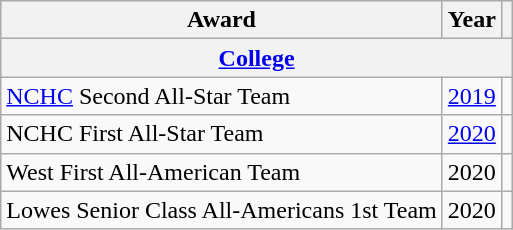<table class="wikitable">
<tr>
<th>Award</th>
<th>Year</th>
<th></th>
</tr>
<tr>
<th colspan="3"><a href='#'>College</a></th>
</tr>
<tr>
<td><a href='#'>NCHC</a> Second All-Star Team</td>
<td><a href='#'>2019</a></td>
<td></td>
</tr>
<tr>
<td>NCHC First All-Star Team</td>
<td><a href='#'>2020</a></td>
<td></td>
</tr>
<tr>
<td>West First All-American Team</td>
<td>2020</td>
<td></td>
</tr>
<tr>
<td>Lowes Senior Class All-Americans 1st Team</td>
<td>2020</td>
<td></td>
</tr>
</table>
